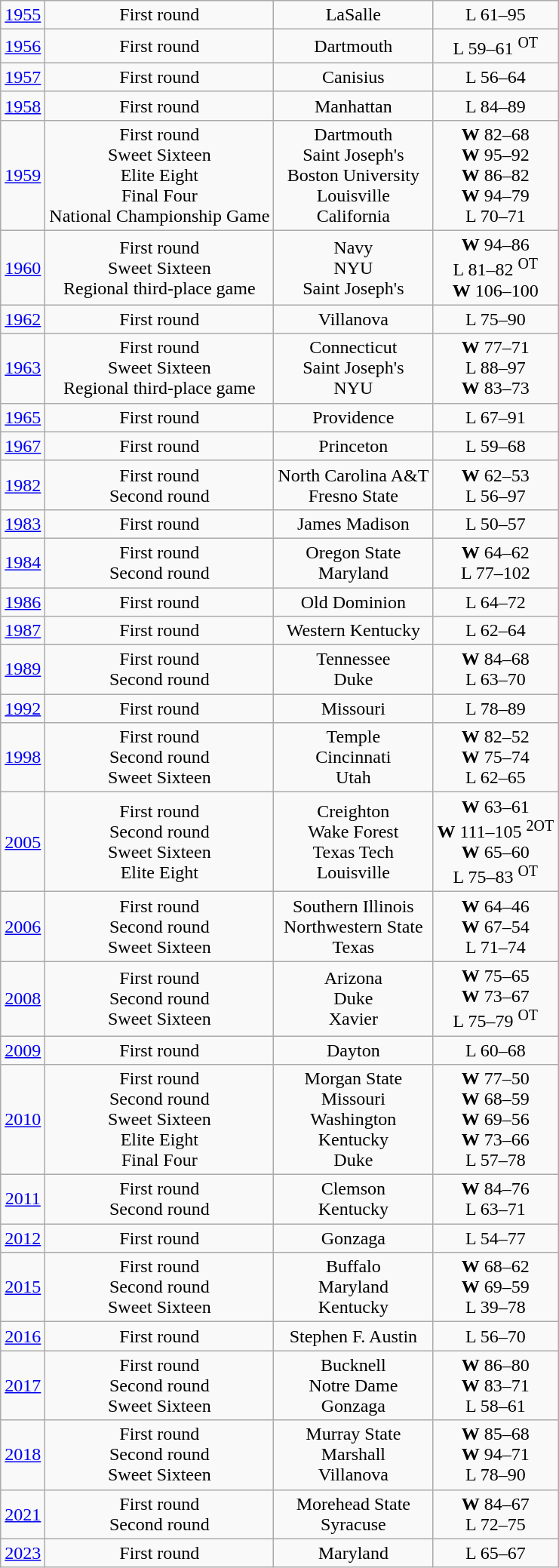<table class="wikitable">
<tr align="center">
<td><a href='#'>1955</a></td>
<td>First round</td>
<td>LaSalle</td>
<td>L 61–95</td>
</tr>
<tr align="center">
<td><a href='#'>1956</a></td>
<td>First round</td>
<td>Dartmouth</td>
<td>L 59–61 <sup>OT</sup></td>
</tr>
<tr align="center">
<td><a href='#'>1957</a></td>
<td>First round</td>
<td>Canisius</td>
<td>L 56–64</td>
</tr>
<tr align="center">
<td><a href='#'>1958</a></td>
<td>First round</td>
<td>Manhattan</td>
<td>L 84–89</td>
</tr>
<tr align="center">
<td><a href='#'>1959</a></td>
<td>First round<br>Sweet Sixteen<br>Elite Eight<br>Final Four<br>National Championship Game</td>
<td>Dartmouth<br>Saint Joseph's<br>Boston University<br>Louisville<br>California</td>
<td><strong>W</strong> 82–68<br><strong>W</strong> 95–92<br><strong>W</strong> 86–82<br><strong>W</strong> 94–79<br> L 70–71</td>
</tr>
<tr align="center">
<td><a href='#'>1960</a></td>
<td>First round<br>Sweet Sixteen<br>Regional third-place game</td>
<td>Navy<br>NYU<br>Saint Joseph's</td>
<td><strong>W</strong> 94–86<br> L 81–82 <sup>OT</sup><br><strong>W</strong> 106–100</td>
</tr>
<tr align="center">
<td><a href='#'>1962</a></td>
<td>First round</td>
<td>Villanova</td>
<td>L 75–90</td>
</tr>
<tr align="center">
<td><a href='#'>1963</a></td>
<td>First round<br>Sweet Sixteen<br>Regional third-place game</td>
<td>Connecticut<br>Saint Joseph's<br>NYU</td>
<td><strong>W</strong> 77–71<br> L 88–97 <br><strong>W</strong> 83–73</td>
</tr>
<tr align="center">
<td><a href='#'>1965</a></td>
<td>First round</td>
<td>Providence</td>
<td>L 67–91</td>
</tr>
<tr align="center">
<td><a href='#'>1967</a></td>
<td>First round</td>
<td>Princeton</td>
<td>L 59–68</td>
</tr>
<tr align="center">
<td><a href='#'>1982</a></td>
<td>First round<br>Second round</td>
<td>North Carolina A&T<br>Fresno State</td>
<td><strong>W</strong> 62–53<br>L 56–97</td>
</tr>
<tr align="center">
<td><a href='#'>1983</a></td>
<td>First round</td>
<td>James Madison</td>
<td>L 50–57</td>
</tr>
<tr align="center">
<td><a href='#'>1984</a></td>
<td>First round<br>Second round</td>
<td>Oregon State<br>Maryland</td>
<td><strong>W</strong> 64–62<br>L 77–102</td>
</tr>
<tr align="center">
<td><a href='#'>1986</a></td>
<td>First round</td>
<td>Old Dominion</td>
<td>L 64–72</td>
</tr>
<tr align="center">
<td><a href='#'>1987</a></td>
<td>First round</td>
<td>Western Kentucky</td>
<td>L 62–64</td>
</tr>
<tr align="center">
<td><a href='#'>1989</a></td>
<td>First round<br>Second round</td>
<td>Tennessee<br>Duke</td>
<td><strong>W</strong> 84–68<br>L 63–70</td>
</tr>
<tr align="center">
<td><a href='#'>1992</a></td>
<td>First round</td>
<td>Missouri</td>
<td>L 78–89</td>
</tr>
<tr align="center">
<td><a href='#'>1998</a></td>
<td>First round<br>Second round<br>Sweet Sixteen</td>
<td>Temple<br>Cincinnati<br>Utah</td>
<td><strong>W</strong> 82–52<br><strong>W</strong> 75–74<br>L 62–65</td>
</tr>
<tr align="center">
<td><a href='#'>2005</a></td>
<td>First round<br>Second round<br>Sweet Sixteen<br>Elite Eight</td>
<td>Creighton<br>Wake Forest<br>Texas Tech<br>Louisville</td>
<td><strong>W</strong> 63–61<br><strong>W</strong> 111–105 <sup>2OT</sup><br><strong>W</strong> 65–60<br>L 75–83 <sup>OT</sup></td>
</tr>
<tr align="center">
<td><a href='#'>2006</a></td>
<td>First round<br>Second round<br>Sweet Sixteen</td>
<td>Southern Illinois<br>Northwestern State<br>Texas</td>
<td><strong>W</strong> 64–46<br><strong>W</strong> 67–54<br>L 71–74</td>
</tr>
<tr align="center">
<td><a href='#'>2008</a></td>
<td>First round<br>Second round<br>Sweet Sixteen</td>
<td>Arizona<br>Duke<br>Xavier</td>
<td><strong>W</strong> 75–65<br><strong>W</strong> 73–67<br>L 75–79 <sup>OT</sup></td>
</tr>
<tr align="center">
<td><a href='#'>2009</a></td>
<td>First round</td>
<td>Dayton</td>
<td>L 60–68</td>
</tr>
<tr align="center">
<td><a href='#'>2010</a></td>
<td>First round<br>Second round<br>Sweet Sixteen<br>Elite Eight<br>Final Four</td>
<td>Morgan State<br>Missouri<br>Washington<br>Kentucky<br>Duke</td>
<td><strong>W</strong> 77–50<br><strong>W</strong> 68–59<br><strong>W</strong> 69–56<br><strong>W</strong> 73–66<br>L 57–78</td>
</tr>
<tr align="center">
<td><a href='#'>2011</a></td>
<td>First round<br>Second round</td>
<td>Clemson<br>Kentucky</td>
<td><strong>W</strong> 84–76<br>L 63–71</td>
</tr>
<tr align="center">
<td><a href='#'>2012</a></td>
<td>First round</td>
<td>Gonzaga</td>
<td>L 54–77</td>
</tr>
<tr align="center">
<td><a href='#'>2015</a></td>
<td>First round<br>Second round<br>Sweet Sixteen</td>
<td>Buffalo<br>Maryland<br>Kentucky</td>
<td><strong>W</strong> 68–62<br><strong>W</strong> 69–59<br> L 39–78</td>
</tr>
<tr align="center">
<td><a href='#'>2016</a></td>
<td>First round</td>
<td>Stephen F. Austin</td>
<td>L 56–70</td>
</tr>
<tr align="center">
<td><a href='#'>2017</a></td>
<td>First round<br>Second round<br>Sweet Sixteen</td>
<td>Bucknell<br>Notre Dame<br>Gonzaga</td>
<td><strong>W</strong> 86–80<br><strong>W</strong> 83–71<br>L 58–61</td>
</tr>
<tr align="center">
<td><a href='#'>2018</a></td>
<td>First round<br>Second round<br>Sweet Sixteen</td>
<td>Murray State<br>Marshall<br>Villanova</td>
<td><strong>W</strong> 85–68<br><strong>W</strong> 94–71<br>L 78–90<br></td>
</tr>
<tr align="center">
<td><a href='#'>2021</a></td>
<td>First round<br>Second round</td>
<td>Morehead State<br>Syracuse</td>
<td><strong>W</strong> 84–67<br>L 72–75</td>
</tr>
<tr align="center">
<td><a href='#'>2023</a></td>
<td>First round</td>
<td>Maryland</td>
<td>L 65–67</td>
</tr>
</table>
